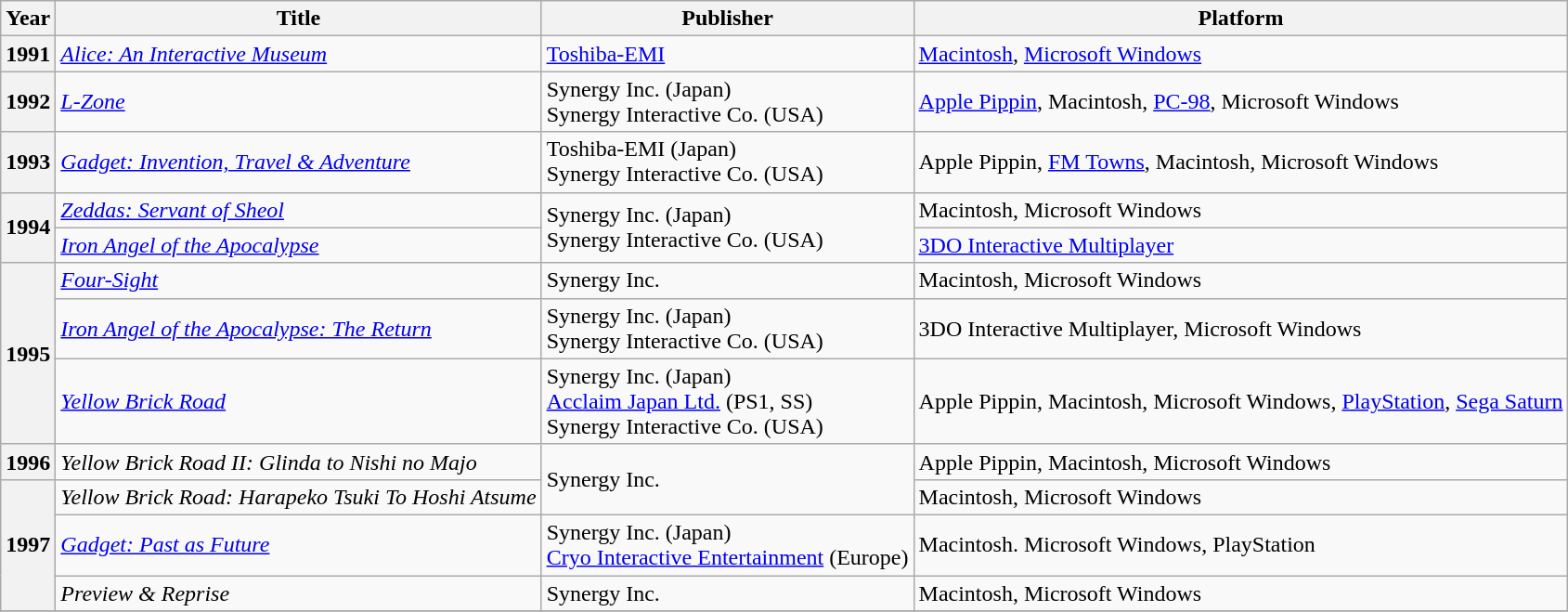<table class="wikitable sortable">
<tr>
<th>Year</th>
<th>Title</th>
<th>Publisher</th>
<th>Platform</th>
</tr>
<tr>
<th rowspan="1">1991</th>
<td><em><a href='#'>Alice: An Interactive Museum</a></em></td>
<td><a href='#'>Toshiba-EMI</a></td>
<td><a href='#'>Macintosh</a>, <a href='#'>Microsoft Windows</a></td>
</tr>
<tr>
<th rowspan="1">1992</th>
<td><em><a href='#'>L-Zone</a></em></td>
<td>Synergy Inc. (Japan)<br>Synergy Interactive Co. (USA)</td>
<td><a href='#'>Apple Pippin</a>, Macintosh, <a href='#'>PC-98</a>, Microsoft Windows</td>
</tr>
<tr>
<th rowspan="1">1993</th>
<td><em><a href='#'>Gadget: Invention, Travel & Adventure</a></em></td>
<td>Toshiba-EMI (Japan)<br>Synergy Interactive Co. (USA)</td>
<td>Apple Pippin, <a href='#'>FM Towns</a>, Macintosh, Microsoft Windows</td>
</tr>
<tr>
<th rowspan="2">1994</th>
<td><em><a href='#'>Zeddas: Servant of Sheol</a></em></td>
<td rowspan="2">Synergy Inc. (Japan)<br>Synergy Interactive Co. (USA)</td>
<td>Macintosh, Microsoft Windows</td>
</tr>
<tr>
<td><em><a href='#'>Iron Angel of the Apocalypse</a></em></td>
<td><a href='#'>3DO Interactive Multiplayer</a></td>
</tr>
<tr>
<th rowspan="3">1995</th>
<td><em><a href='#'>Four-Sight</a></em></td>
<td>Synergy Inc.</td>
<td>Macintosh, Microsoft Windows</td>
</tr>
<tr>
<td><em><a href='#'>Iron Angel of the Apocalypse: The Return</a></em></td>
<td>Synergy Inc. (Japan)<br>Synergy Interactive Co. (USA)</td>
<td>3DO Interactive Multiplayer, Microsoft Windows</td>
</tr>
<tr>
<td><em><a href='#'>Yellow Brick Road</a></em></td>
<td>Synergy Inc. (Japan)<br><a href='#'>Acclaim Japan Ltd.</a> (PS1, SS)<br>Synergy Interactive Co. (USA)</td>
<td>Apple Pippin, Macintosh, Microsoft Windows, <a href='#'>PlayStation</a>, <a href='#'>Sega Saturn</a></td>
</tr>
<tr>
<th rowspan="1">1996</th>
<td><em>Yellow Brick Road II: Glinda to Nishi no Majo</em></td>
<td rowspan="2">Synergy Inc.</td>
<td>Apple Pippin, Macintosh, Microsoft Windows</td>
</tr>
<tr>
<th rowspan="3">1997</th>
<td><em>Yellow Brick Road: Harapeko Tsuki To Hoshi Atsume</em></td>
<td>Macintosh, Microsoft Windows</td>
</tr>
<tr>
<td><em><a href='#'>Gadget: Past as Future</a></em></td>
<td>Synergy Inc. (Japan)<br><a href='#'>Cryo Interactive Entertainment</a> (Europe)</td>
<td>Macintosh. Microsoft Windows, PlayStation</td>
</tr>
<tr>
<td><em>Preview & Reprise</em></td>
<td>Synergy Inc.</td>
<td>Macintosh, Microsoft Windows</td>
</tr>
<tr>
</tr>
</table>
